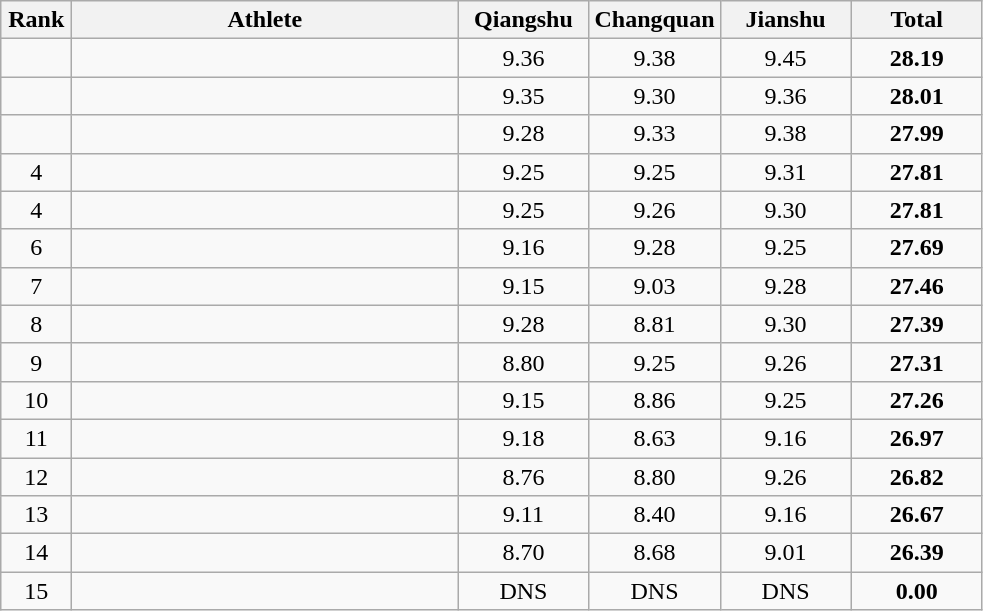<table class=wikitable style="text-align:center">
<tr>
<th width=40>Rank</th>
<th width=250>Athlete</th>
<th width=80>Qiangshu</th>
<th width=80>Changquan</th>
<th width=80>Jianshu</th>
<th width=80>Total</th>
</tr>
<tr>
<td></td>
<td align=left></td>
<td>9.36</td>
<td>9.38</td>
<td>9.45</td>
<td><strong>28.19</strong></td>
</tr>
<tr>
<td></td>
<td align=left></td>
<td>9.35</td>
<td>9.30</td>
<td>9.36</td>
<td><strong>28.01</strong></td>
</tr>
<tr>
<td></td>
<td align=left></td>
<td>9.28</td>
<td>9.33</td>
<td>9.38</td>
<td><strong>27.99</strong></td>
</tr>
<tr>
<td>4</td>
<td align=left></td>
<td>9.25</td>
<td>9.25</td>
<td>9.31</td>
<td><strong>27.81</strong></td>
</tr>
<tr>
<td>4</td>
<td align=left></td>
<td>9.25</td>
<td>9.26</td>
<td>9.30</td>
<td><strong>27.81</strong></td>
</tr>
<tr>
<td>6</td>
<td align=left></td>
<td>9.16</td>
<td>9.28</td>
<td>9.25</td>
<td><strong>27.69</strong></td>
</tr>
<tr>
<td>7</td>
<td align=left></td>
<td>9.15</td>
<td>9.03</td>
<td>9.28</td>
<td><strong>27.46</strong></td>
</tr>
<tr>
<td>8</td>
<td align=left></td>
<td>9.28</td>
<td>8.81</td>
<td>9.30</td>
<td><strong>27.39</strong></td>
</tr>
<tr>
<td>9</td>
<td align=left></td>
<td>8.80</td>
<td>9.25</td>
<td>9.26</td>
<td><strong>27.31</strong></td>
</tr>
<tr>
<td>10</td>
<td align=left></td>
<td>9.15</td>
<td>8.86</td>
<td>9.25</td>
<td><strong>27.26</strong></td>
</tr>
<tr>
<td>11</td>
<td align=left></td>
<td>9.18</td>
<td>8.63</td>
<td>9.16</td>
<td><strong>26.97</strong></td>
</tr>
<tr>
<td>12</td>
<td align=left></td>
<td>8.76</td>
<td>8.80</td>
<td>9.26</td>
<td><strong>26.82</strong></td>
</tr>
<tr>
<td>13</td>
<td align=left></td>
<td>9.11</td>
<td>8.40</td>
<td>9.16</td>
<td><strong>26.67</strong></td>
</tr>
<tr>
<td>14</td>
<td align=left></td>
<td>8.70</td>
<td>8.68</td>
<td>9.01</td>
<td><strong>26.39</strong></td>
</tr>
<tr>
<td>15</td>
<td align=left></td>
<td>DNS</td>
<td>DNS</td>
<td>DNS</td>
<td><strong>0.00</strong></td>
</tr>
</table>
